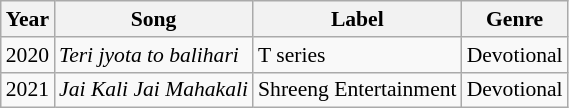<table class="wikitable" style="font-size: 90%;">
<tr>
<th>Year</th>
<th>Song</th>
<th>Label</th>
<th>Genre</th>
</tr>
<tr>
<td>2020</td>
<td><em>Teri jyota to balihari</em></td>
<td>T series</td>
<td>Devotional</td>
</tr>
<tr>
<td>2021</td>
<td><em>Jai Kali Jai Mahakali</em></td>
<td>Shreeng Entertainment</td>
<td>Devotional</td>
</tr>
</table>
